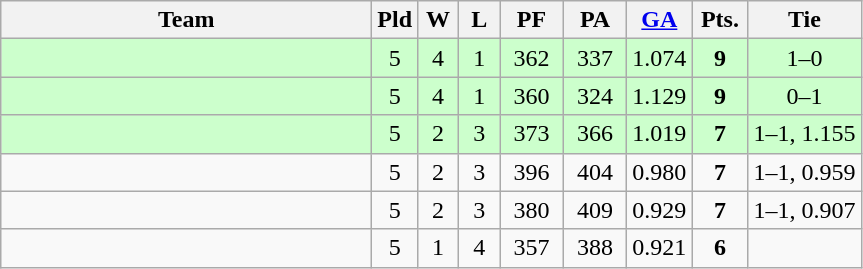<table class=wikitable style="text-align:center">
<tr>
<th width=240>Team</th>
<th width=20>Pld</th>
<th width=20>W</th>
<th width=20>L</th>
<th width=35>PF</th>
<th width=35>PA</th>
<th width=35><a href='#'>GA</a></th>
<th width=30>Pts.</th>
<th>Tie</th>
</tr>
<tr bgcolor=#ccffcc>
<td align=left></td>
<td>5</td>
<td>4</td>
<td>1</td>
<td>362</td>
<td>337</td>
<td>1.074</td>
<td><strong>9</strong></td>
<td>1–0</td>
</tr>
<tr bgcolor=#ccffcc>
<td align=left></td>
<td>5</td>
<td>4</td>
<td>1</td>
<td>360</td>
<td>324</td>
<td>1.129</td>
<td><strong>9</strong></td>
<td>0–1</td>
</tr>
<tr bgcolor=#ccffcc>
<td align=left></td>
<td>5</td>
<td>2</td>
<td>3</td>
<td>373</td>
<td>366</td>
<td>1.019</td>
<td><strong>7</strong></td>
<td>1–1, 1.155</td>
</tr>
<tr>
<td align=left></td>
<td>5</td>
<td>2</td>
<td>3</td>
<td>396</td>
<td>404</td>
<td>0.980</td>
<td><strong>7</strong></td>
<td>1–1, 0.959</td>
</tr>
<tr>
<td align=left></td>
<td>5</td>
<td>2</td>
<td>3</td>
<td>380</td>
<td>409</td>
<td>0.929</td>
<td><strong>7</strong></td>
<td>1–1, 0.907</td>
</tr>
<tr>
<td align=left></td>
<td>5</td>
<td>1</td>
<td>4</td>
<td>357</td>
<td>388</td>
<td>0.921</td>
<td><strong>6</strong></td>
<td></td>
</tr>
</table>
